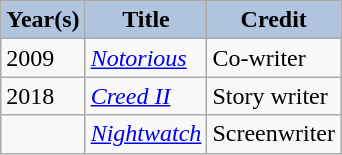<table class="wikitable" style="font-size: 100%;">
<tr style="background:#b0c4de; text-align:center;">
<td><strong>Year(s)</strong></td>
<td><strong>Title</strong></td>
<td><strong>Credit</strong></td>
</tr>
<tr>
<td>2009</td>
<td><em><a href='#'>Notorious</a></em></td>
<td>Co-writer</td>
</tr>
<tr>
<td>2018</td>
<td><em><a href='#'>Creed II</a></em></td>
<td>Story writer</td>
</tr>
<tr>
<td></td>
<td><em><a href='#'>Nightwatch</a></em></td>
<td>Screenwriter</td>
</tr>
</table>
